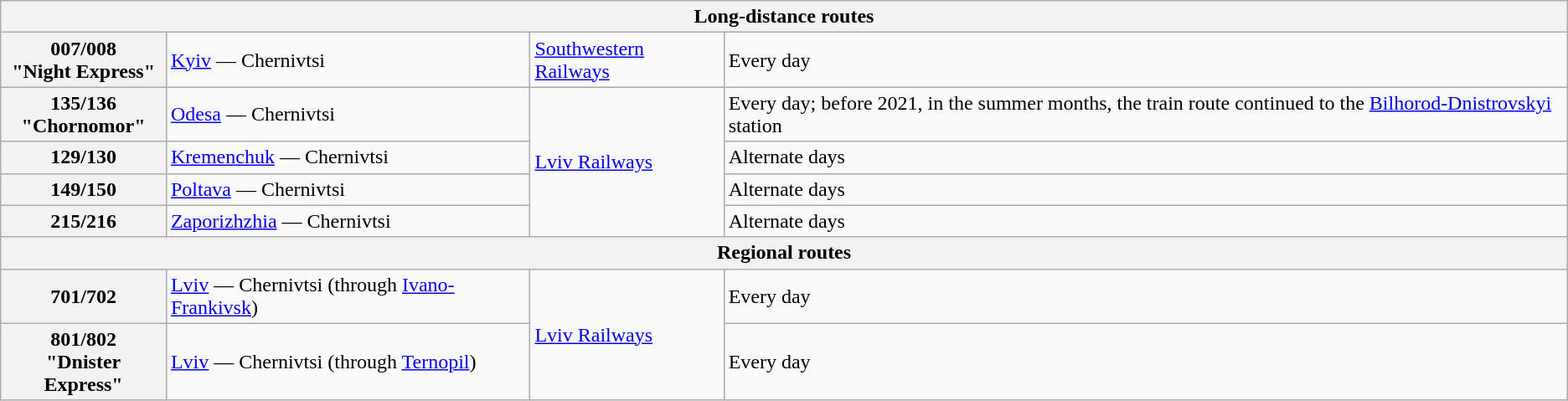<table class="wikitable">
<tr>
<th colspan="4">Long-distance routes</th>
</tr>
<tr>
<th>007/008<br>"Night Express"</th>
<td><a href='#'>Kyiv</a> — Chernivtsi</td>
<td><a href='#'>Southwestern Railways</a></td>
<td>Every day</td>
</tr>
<tr>
<th>135/136<br>"Chornomor"</th>
<td><a href='#'>Odesa</a> — Chernivtsi</td>
<td rowspan="4"><a href='#'>Lviv Railways</a></td>
<td>Every day; before 2021, in the summer months, the train route continued to the <a href='#'>Bilhorod-Dnistrovskyi</a> station</td>
</tr>
<tr>
<th>129/130</th>
<td><a href='#'>Kremenchuk</a> — Chernivtsi</td>
<td>Alternate days</td>
</tr>
<tr>
<th>149/150</th>
<td><a href='#'>Poltava</a> — Chernivtsi</td>
<td>Alternate days</td>
</tr>
<tr>
<th>215/216</th>
<td><a href='#'>Zaporizhzhia</a> — Chernivtsi</td>
<td>Alternate days</td>
</tr>
<tr>
<th colspan="4">Regional routes</th>
</tr>
<tr>
<th>701/702</th>
<td><a href='#'>Lviv</a> — Chernivtsi (through <a href='#'>Ivano-Frankivsk</a>)</td>
<td rowspan="2"><a href='#'>Lviv Railways</a></td>
<td>Every day</td>
</tr>
<tr>
<th>801/802<br>"Dnister Express"</th>
<td><a href='#'>Lviv</a> — Chernivtsi (through <a href='#'>Ternopil</a>)</td>
<td>Every day</td>
</tr>
</table>
